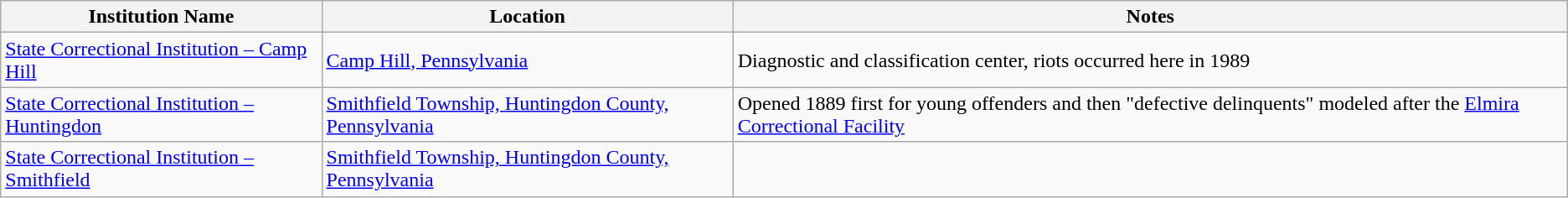<table class="wikitable">
<tr>
<th>Institution Name</th>
<th>Location</th>
<th>Notes</th>
</tr>
<tr>
<td><a href='#'>State Correctional Institution – Camp Hill</a></td>
<td><a href='#'>Camp Hill, Pennsylvania</a></td>
<td>Diagnostic and classification center, riots occurred here in 1989</td>
</tr>
<tr>
<td><a href='#'>State Correctional Institution – Huntingdon</a></td>
<td><a href='#'>Smithfield Township, Huntingdon County, Pennsylvania</a></td>
<td>Opened 1889 first for young offenders and then "defective delinquents" modeled after the <a href='#'>Elmira Correctional Facility</a></td>
</tr>
<tr>
<td><a href='#'>State Correctional Institution – Smithfield</a></td>
<td><a href='#'>Smithfield Township, Huntingdon County, Pennsylvania</a></td>
<td></td>
</tr>
</table>
